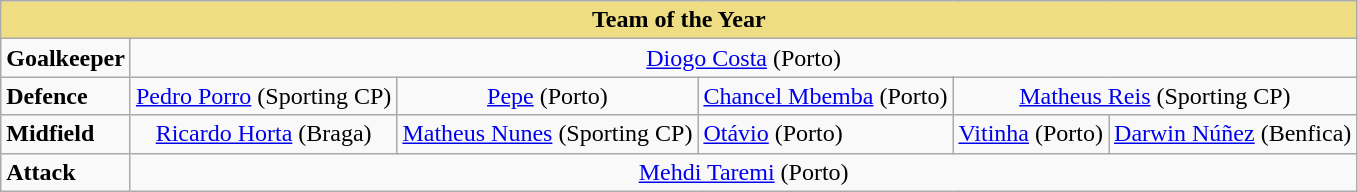<table class="wikitable">
<tr>
<th colspan="8" style="background-color: #eedd82">Team of the Year</th>
</tr>
<tr>
<td><strong>Goalkeeper</strong></td>
<td colspan="7" align="center"> <a href='#'>Diogo Costa</a> (Porto)</td>
</tr>
<tr>
<td><strong>Defence</strong></td>
<td align="center"> <a href='#'>Pedro Porro</a> (Sporting CP)</td>
<td colspan="2" align="center"> <a href='#'>Pepe</a> (Porto)</td>
<td align="center"> <a href='#'>Chancel Mbemba</a> (Porto)</td>
<td colspan="3" align="center"> <a href='#'>Matheus Reis</a> (Sporting CP)</td>
</tr>
<tr>
<td><strong>Midfield</strong></td>
<td colspan="2" align="center"> <a href='#'>Ricardo Horta</a> (Braga)</td>
<td align="center"> <a href='#'>Matheus Nunes</a> (Sporting CP)</td>
<td colspan="2"> <a href='#'>Otávio</a> (Porto)</td>
<td> <a href='#'>Vitinha</a> (Porto)</td>
<td align="center"> <a href='#'>Darwin Núñez</a> (Benfica)</td>
</tr>
<tr>
<td><strong>Attack</strong></td>
<td colspan="7" align="center"> <a href='#'>Mehdi Taremi</a> (Porto)</td>
</tr>
</table>
